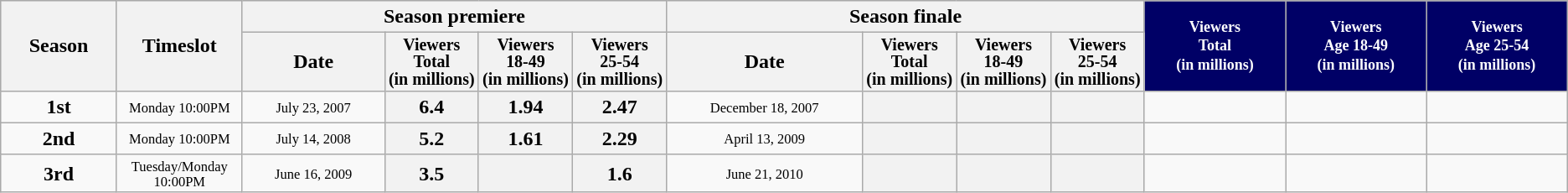<table class="wikitable">
<tr style="background:#e0e0e0;">
<th rowspan="2">Season</th>
<th rowspan="2" style="width:8%;">Timeslot</th>
<th colspan="4">Season premiere</th>
<th colspan="4">Season finale</th>
<th rowspan="2"  style="width:9%; background:#006; font-size:12px; color:#fff;">Viewers<br>Total<br>(in millions)</th>
<th rowspan="2"  style="width:9%; background:#006; font-size:12px; color:#fff;">Viewers<br>Age 18-49<br>(in millions)</th>
<th rowspan="2"  style="width:9%; background:#006; font-size:12px; color:#fff;">Viewers<br>Age 25-54<br>(in millions)</th>
</tr>
<tr style="background:#e0e0e0;">
<th>Date</th>
<th span style="width:6%; font-size:smaller; font-weight:bold; line-height:100%;">Viewers Total<br>(in millions)</th>
<th span style="width:6%; font-size:smaller; font-weight:bold; line-height:100%;">Viewers<br>18-49<br>(in millions)</th>
<th span style="width:6%; font-size:smaller; font-weight:bold; line-height:100%;">Viewers<br>25-54<br>(in millions)</th>
<th>Date</th>
<th span style="width:6%; font-size:smaller; font-weight:bold; line-height:100%;">Viewers Total<br>(in millions)</th>
<th span style="width:6%; font-size:smaller; font-weight:bold; line-height:100%;">Viewers<br>18-49<br>(in millions)</th>
<th span style="width:6%; font-size:smaller; font-weight:bold; line-height:100%;">Viewers<br>25-54<br>(in millions)</th>
</tr>
<tr style="background:#f9f9f9;">
<th style="background:#F9F9F9;text-align:center"><strong>1st</strong></th>
<th style="background:#f9f9f9; font-size:11px; font-weight:normal; text-align:center; line-height:110%;">Monday 10:00PM</th>
<th style="background:#F9F9F9;font-size:11px;font-weight:normal;text-align:center;line-height:110%">July 23, 2007</th>
<th style="text-align:center;font-weight:normal"><strong>6.4</strong></th>
<th style="text-align:center;font-weight:normal"><strong>1.94</strong></th>
<th style="text-align:center;font-weight:normal"><strong>2.47</strong></th>
<th style="background:#F9F9F9;font-size:11px;font-weight:normal;text-align:center;line-height:110%">December 18, 2007</th>
<th style="text-align:center;font-weight:normal"></th>
<th style="text-align:center;font-weight:normal"></th>
<th style="text-align:center;font-weight:normal"></th>
<td></td>
<td></td>
<td></td>
</tr>
<tr style="background:#f9f9f9;">
<th style="background:#F9F9F9;text-align:center"><strong>2nd</strong></th>
<th style="background:#f9f9f9; font-size:11px; font-weight:normal; text-align:center; line-height:110%;">Monday 10:00PM</th>
<th style="background:#F9F9F9;font-size:11px;font-weight:normal;text-align:center;line-height:110%">July 14, 2008</th>
<th style="text-align:center;font-weight:normal"><strong>5.2</strong></th>
<th style="text-align:center;font-weight:normal"><strong>1.61</strong></th>
<th style="text-align:center;font-weight:normal"><strong>2.29</strong></th>
<th style="background:#F9F9F9;font-size:11px;font-weight:normal;text-align:center;line-height:110%">April 13, 2009</th>
<th style="text-align:center;font-weight:normal"></th>
<th style="text-align:center;font-weight:normal"></th>
<th style="text-align:center;font-weight:normal"></th>
<td></td>
<td></td>
<td></td>
</tr>
<tr style="background:#f9f9f9;">
<th style="background:#F9F9F9;text-align:center"><strong>3rd</strong></th>
<th style="background:#f9f9f9; font-size:11px; font-weight:normal; text-align:center; line-height:110%;">Tuesday/Monday 10:00PM</th>
<th style="background:#F9F9F9;font-size:11px;font-weight:normal;text-align:center;line-height:110%">June 16, 2009</th>
<th style="text-align:center;font-weight:normal"><strong>3.5</strong></th>
<th style="text-align:center;font-weight:normal"></th>
<th style="text-align:center;font-weight:normal"><strong>1.6</strong></th>
<th style="background:#F9F9F9;font-size:11px;font-weight:normal;text-align:center;line-height:110%">June 21, 2010</th>
<th style="text-align:center;font-weight:normal"></th>
<th style="text-align:center;font-weight:normal"></th>
<th style="text-align:center;font-weight:normal"></th>
<td></td>
<td></td>
<td></td>
</tr>
</table>
